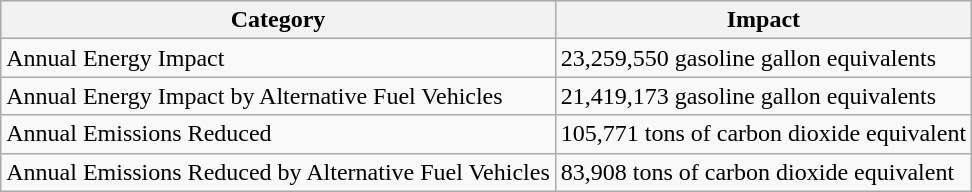<table class="wikitable">
<tr>
<th>Category</th>
<th>Impact</th>
</tr>
<tr>
<td>Annual Energy Impact</td>
<td>23,259,550 gasoline gallon equivalents</td>
</tr>
<tr>
<td>Annual Energy Impact by Alternative Fuel Vehicles</td>
<td>21,419,173 gasoline gallon equivalents</td>
</tr>
<tr>
<td>Annual Emissions Reduced</td>
<td>105,771 tons of carbon dioxide equivalent</td>
</tr>
<tr>
<td>Annual Emissions Reduced by Alternative Fuel Vehicles</td>
<td>83,908 tons of carbon dioxide equivalent</td>
</tr>
</table>
